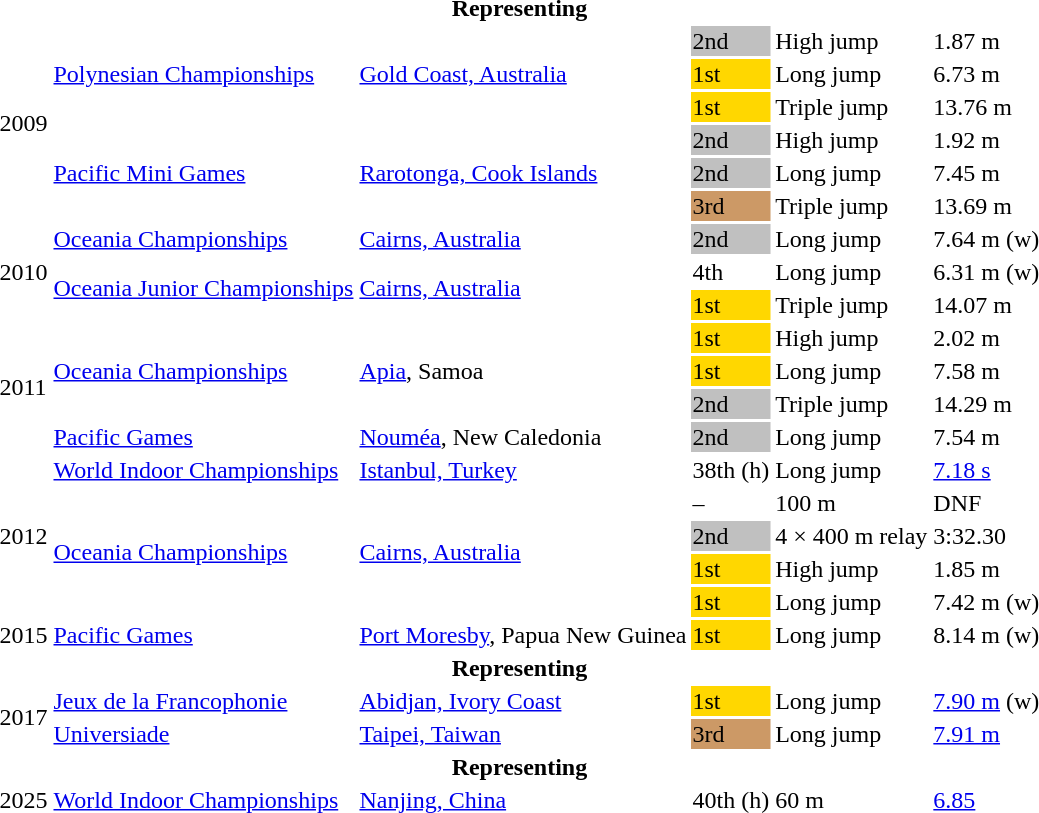<table>
<tr>
<th colspan="6">Representing </th>
</tr>
<tr>
<td rowspan=6>2009</td>
<td rowspan=3><a href='#'>Polynesian Championships</a></td>
<td rowspan=3><a href='#'>Gold Coast, Australia</a></td>
<td bgcolor=silver>2nd</td>
<td>High jump</td>
<td>1.87 m</td>
</tr>
<tr>
<td bgcolor=gold>1st</td>
<td>Long jump</td>
<td>6.73 m</td>
</tr>
<tr>
<td bgcolor=gold>1st</td>
<td>Triple jump</td>
<td>13.76 m</td>
</tr>
<tr>
<td rowspan=3><a href='#'>Pacific Mini Games</a></td>
<td rowspan=3><a href='#'>Rarotonga, Cook Islands</a></td>
<td bgcolor=silver>2nd</td>
<td>High jump</td>
<td>1.92 m</td>
</tr>
<tr>
<td bgcolor=silver>2nd</td>
<td>Long jump</td>
<td>7.45 m</td>
</tr>
<tr>
<td bgcolor=cc9966>3rd</td>
<td>Triple jump</td>
<td>13.69 m</td>
</tr>
<tr>
<td rowspan=3>2010</td>
<td><a href='#'>Oceania Championships</a></td>
<td><a href='#'>Cairns, Australia</a></td>
<td bgcolor=silver>2nd</td>
<td>Long jump</td>
<td>7.64 m (w)</td>
</tr>
<tr>
<td rowspan=2><a href='#'>Oceania Junior Championships</a></td>
<td rowspan=2><a href='#'>Cairns, Australia</a></td>
<td>4th</td>
<td>Long jump</td>
<td>6.31 m (w)</td>
</tr>
<tr>
<td bgcolor=gold>1st</td>
<td>Triple jump</td>
<td>14.07 m</td>
</tr>
<tr>
<td rowspan=4>2011</td>
<td rowspan=3><a href='#'>Oceania Championships</a></td>
<td rowspan=3><a href='#'>Apia</a>, Samoa</td>
<td bgcolor=gold>1st</td>
<td>High jump</td>
<td>2.02 m</td>
</tr>
<tr>
<td bgcolor=gold>1st</td>
<td>Long jump</td>
<td>7.58 m</td>
</tr>
<tr>
<td bgcolor=silver>2nd</td>
<td>Triple jump</td>
<td>14.29 m</td>
</tr>
<tr>
<td><a href='#'>Pacific Games</a></td>
<td><a href='#'>Nouméa</a>, New Caledonia</td>
<td bgcolor=silver>2nd</td>
<td>Long jump</td>
<td>7.54 m</td>
</tr>
<tr>
<td rowspan=5>2012</td>
<td><a href='#'>World Indoor Championships</a></td>
<td><a href='#'>Istanbul, Turkey</a></td>
<td>38th (h)</td>
<td>Long jump</td>
<td><a href='#'>7.18 s</a></td>
</tr>
<tr>
<td rowspan=4><a href='#'>Oceania Championships</a></td>
<td rowspan=4><a href='#'>Cairns, Australia</a></td>
<td>–</td>
<td>100 m</td>
<td>DNF</td>
</tr>
<tr>
<td bgcolor=silver>2nd</td>
<td>4 × 400 m relay</td>
<td>3:32.30</td>
</tr>
<tr>
<td bgcolor=gold>1st</td>
<td>High jump</td>
<td>1.85 m</td>
</tr>
<tr>
<td bgcolor=gold>1st</td>
<td>Long jump</td>
<td>7.42 m (w)</td>
</tr>
<tr>
<td>2015</td>
<td><a href='#'>Pacific Games</a></td>
<td><a href='#'>Port Moresby</a>, Papua New Guinea</td>
<td bgcolor=gold>1st</td>
<td>Long jump</td>
<td>8.14 m (w)</td>
</tr>
<tr>
<th colspan="6">Representing </th>
</tr>
<tr>
<td rowspan=2>2017</td>
<td><a href='#'>Jeux de la Francophonie</a></td>
<td><a href='#'>Abidjan, Ivory Coast</a></td>
<td bgcolor=gold>1st</td>
<td>Long jump</td>
<td><a href='#'>7.90 m</a> (w)</td>
</tr>
<tr>
<td><a href='#'>Universiade</a></td>
<td><a href='#'>Taipei, Taiwan</a></td>
<td bgcolor=cc9966>3rd</td>
<td>Long jump</td>
<td><a href='#'>7.91 m</a></td>
</tr>
<tr>
<th colspan="6">Representing </th>
</tr>
<tr>
<td>2025</td>
<td><a href='#'>World Indoor Championships</a></td>
<td><a href='#'>Nanjing, China</a></td>
<td>40th (h)</td>
<td>60 m</td>
<td><a href='#'>6.85</a></td>
</tr>
</table>
